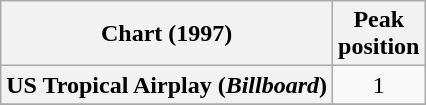<table class="wikitable plainrowheaders">
<tr>
<th>Chart (1997)</th>
<th>Peak<br>position</th>
</tr>
<tr>
<th scope="row">US Tropical Airplay (<em>Billboard</em>)</th>
<td style="text-align:center;">1</td>
</tr>
<tr>
</tr>
</table>
